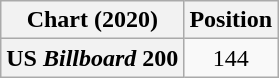<table class="wikitable sortable plainrowheaders" style="text-align:center">
<tr>
<th scope="col">Chart (2020)</th>
<th scope="col">Position</th>
</tr>
<tr>
<th scope="row">US <em>Billboard</em> 200</th>
<td>144</td>
</tr>
</table>
